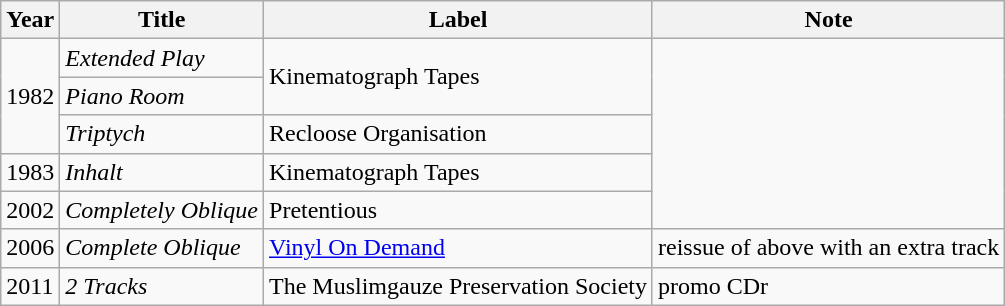<table class="wikitable">
<tr>
<th>Year</th>
<th>Title</th>
<th>Label</th>
<th>Note</th>
</tr>
<tr>
<td rowspan=3>1982</td>
<td><em>Extended Play</em></td>
<td rowspan=2>Kinematograph Tapes</td>
<td rowspan=5></td>
</tr>
<tr>
<td><em>Piano Room</em></td>
</tr>
<tr>
<td><em>Triptych</em></td>
<td>Recloose Organisation</td>
</tr>
<tr>
<td>1983</td>
<td><em>Inhalt</em></td>
<td>Kinematograph Tapes</td>
</tr>
<tr>
<td>2002</td>
<td><em>Completely Oblique</em></td>
<td>Pretentious</td>
</tr>
<tr>
<td>2006</td>
<td><em>Complete Oblique</em></td>
<td><a href='#'>Vinyl On Demand</a></td>
<td>reissue of above with an extra track</td>
</tr>
<tr>
<td>2011</td>
<td><em>2 Tracks</em></td>
<td>The Muslimgauze Preservation Society</td>
<td>promo CDr</td>
</tr>
</table>
